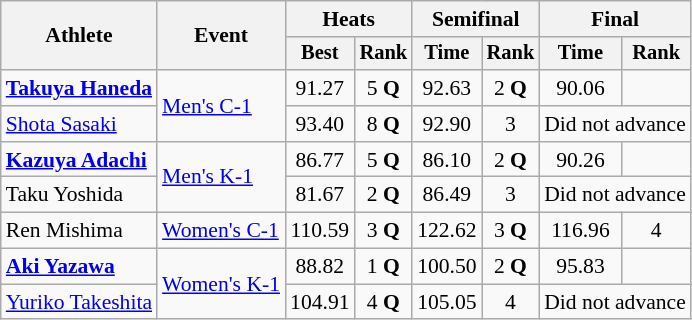<table class=wikitable style=font-size:90%;text-align:center>
<tr>
<th rowspan=2>Athlete</th>
<th rowspan=2>Event</th>
<th colspan=2>Heats</th>
<th colspan=2>Semifinal</th>
<th colspan=2>Final</th>
</tr>
<tr style="font-size:95%">
<th>Best</th>
<th>Rank</th>
<th>Time</th>
<th>Rank</th>
<th>Time</th>
<th>Rank</th>
</tr>
<tr>
<td style="text-align:left"><strong><a href='#'>Takuya Haneda</a></strong></td>
<td style="text-align:left" rowspan=2><a href='#'>Men's C-1</a></td>
<td>91.27</td>
<td>5 <strong>Q</strong></td>
<td>92.63</td>
<td>2 <strong>Q</strong></td>
<td>90.06</td>
<td></td>
</tr>
<tr>
<td style="text-align:left"><a href='#'>Shota Sasaki</a></td>
<td>93.40</td>
<td>8 <strong>Q</strong></td>
<td>92.90</td>
<td>3</td>
<td colspan=2>Did not advance</td>
</tr>
<tr>
<td style="text-align:left"><strong><a href='#'>Kazuya Adachi</a></strong></td>
<td style="text-align:left" rowspan=2><a href='#'>Men's K-1</a></td>
<td>86.77</td>
<td>5 <strong>Q</strong></td>
<td>86.10</td>
<td>2 <strong>Q</strong></td>
<td>90.26</td>
<td></td>
</tr>
<tr>
<td style="text-align:left">Taku Yoshida</td>
<td>81.67</td>
<td>2 <strong>Q</strong></td>
<td>86.49</td>
<td>3</td>
<td colspan=2>Did not advance</td>
</tr>
<tr>
<td style="text-align:left">Ren Mishima</td>
<td style="text-align:left"><a href='#'>Women's C-1</a></td>
<td>110.59</td>
<td>3 <strong>Q</strong></td>
<td>122.62</td>
<td>3 <strong>Q</strong></td>
<td>116.96</td>
<td>4</td>
</tr>
<tr>
<td style="text-align:left"><strong><a href='#'>Aki Yazawa</a></strong></td>
<td style="text-align:left" rowspan=2><a href='#'>Women's K-1</a></td>
<td>88.82</td>
<td>1 <strong>Q</strong></td>
<td>100.50</td>
<td>2 <strong>Q</strong></td>
<td>95.83</td>
<td></td>
</tr>
<tr>
<td style="text-align:left"><a href='#'>Yuriko Takeshita</a></td>
<td>104.91</td>
<td>4 <strong>Q</strong></td>
<td>105.05</td>
<td>4</td>
<td colspan=2>Did not advance</td>
</tr>
</table>
